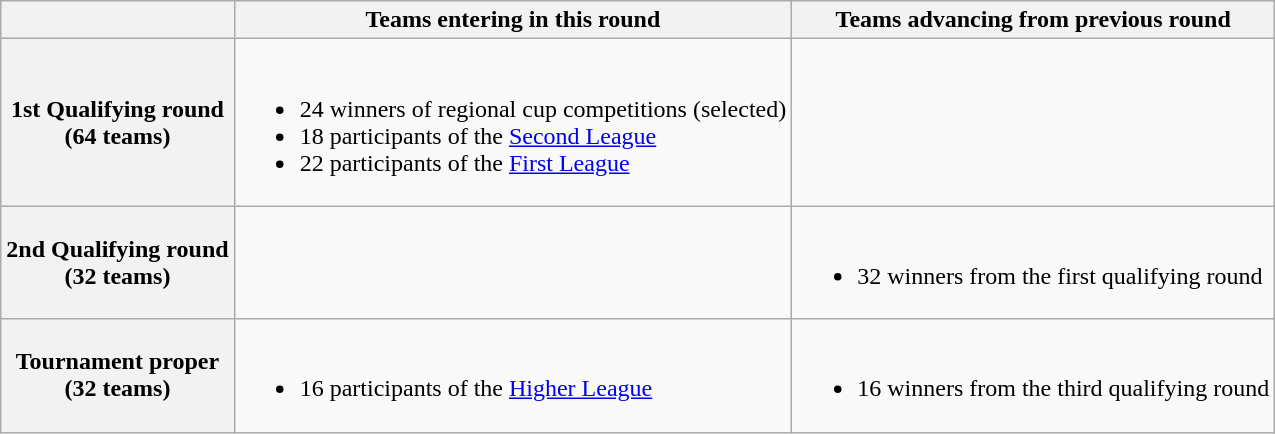<table class="wikitable">
<tr>
<th colspan=2></th>
<th>Teams entering in this round</th>
<th>Teams advancing from previous round</th>
</tr>
<tr>
<th colspan=2>1st Qualifying round<br> (64 teams)</th>
<td><br><ul><li>24 winners of regional cup competitions (selected)</li><li>18 participants of the <a href='#'>Second League</a></li><li>22 participants of the <a href='#'>First League</a></li></ul></td>
<td></td>
</tr>
<tr>
<th colspan=2>2nd Qualifying round<br> (32 teams)</th>
<td></td>
<td><br><ul><li>32 winners from the first qualifying round</li></ul></td>
</tr>
<tr>
<th colspan=2>Tournament proper<br> (32 teams)</th>
<td><br><ul><li>16 participants of the <a href='#'>Higher League</a></li></ul></td>
<td><br><ul><li>16 winners from the third qualifying round</li></ul></td>
</tr>
</table>
